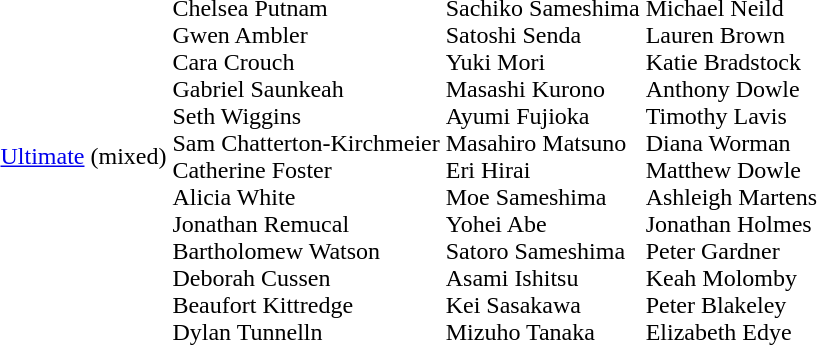<table>
<tr>
<td><a href='#'>Ultimate</a> (mixed)</td>
<td><br>Chelsea Putnam<br>Gwen Ambler<br>Cara Crouch<br>Gabriel Saunkeah<br>Seth Wiggins<br>Sam Chatterton-Kirchmeier<br>Catherine Foster<br>Alicia White<br>Jonathan Remucal<br>Bartholomew Watson<br>Deborah Cussen<br>Beaufort Kittredge<br>Dylan Tunnelln</td>
<td><br>Sachiko Sameshima<br>Satoshi Senda<br>Yuki Mori<br>Masashi Kurono<br>Ayumi Fujioka<br>Masahiro Matsuno<br>Eri Hirai<br>Moe Sameshima<br>Yohei Abe<br>Satoro Sameshima<br>Asami Ishitsu<br>Kei Sasakawa<br>Mizuho Tanaka</td>
<td><br>Michael Neild<br>Lauren Brown<br>Katie Bradstock<br>Anthony Dowle<br>Timothy Lavis<br>Diana Worman<br>Matthew Dowle<br>Ashleigh Martens<br>Jonathan Holmes<br>Peter Gardner<br>Keah Molomby<br>Peter Blakeley<br>Elizabeth Edye</td>
</tr>
</table>
